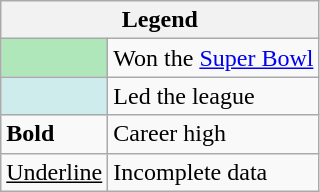<table class="wikitable">
<tr>
<th colspan="2">Legend</th>
</tr>
<tr>
<td style="background:#afe6ba; width:3em;"></td>
<td>Won the <a href='#'>Super Bowl</a></td>
</tr>
<tr>
<td style="background:#cfecec; width:3em;"></td>
<td>Led the league</td>
</tr>
<tr>
<td style="width:3em;"><strong>Bold</strong></td>
<td>Career high</td>
</tr>
<tr>
<td style="width:3em;"><u>Underline</u></td>
<td>Incomplete data</td>
</tr>
</table>
